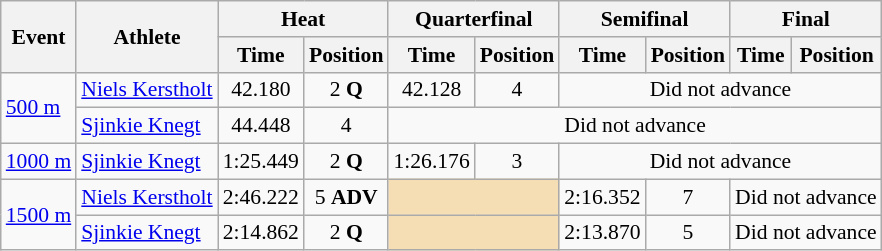<table class="wikitable" border="1" style="font-size:90%">
<tr>
<th rowspan=2>Event</th>
<th rowspan=2>Athlete</th>
<th colspan=2>Heat</th>
<th colspan=2>Quarterfinal</th>
<th colspan=2>Semifinal</th>
<th colspan=2>Final</th>
</tr>
<tr>
<th>Time</th>
<th>Position</th>
<th>Time</th>
<th>Position</th>
<th>Time</th>
<th>Position</th>
<th>Time</th>
<th>Position</th>
</tr>
<tr>
<td rowspan=2><a href='#'>500 m</a></td>
<td><a href='#'>Niels Kerstholt</a></td>
<td align=center>42.180</td>
<td align=center>2 <strong>Q</strong></td>
<td align=center>42.128</td>
<td align=center>4</td>
<td colspan="4" align=center>Did not advance</td>
</tr>
<tr>
<td><a href='#'>Sjinkie Knegt</a></td>
<td align=center>44.448</td>
<td align=center>4</td>
<td colspan="6" align=center>Did not advance</td>
</tr>
<tr>
<td rowspan=1><a href='#'>1000 m</a></td>
<td><a href='#'>Sjinkie Knegt</a></td>
<td align=center>1:25.449</td>
<td align=center>2 <strong>Q</strong></td>
<td align=center>1:26.176</td>
<td align=center>3</td>
<td colspan="4" align=center>Did not advance</td>
</tr>
<tr>
<td rowspan=2><a href='#'>1500 m</a></td>
<td><a href='#'>Niels Kerstholt</a></td>
<td align=center>2:46.222</td>
<td align=center>5 <strong>ADV</strong></td>
<td colspan=2 bgcolor=wheat></td>
<td align=center>2:16.352</td>
<td align=center>7</td>
<td colspan="2" align=center>Did not advance</td>
</tr>
<tr>
<td><a href='#'>Sjinkie Knegt</a></td>
<td align=center>2:14.862</td>
<td align=center>2 <strong>Q</strong></td>
<td colspan=2 bgcolor=wheat></td>
<td align=center>2:13.870</td>
<td align=center>5</td>
<td colspan="2" align=center>Did not advance</td>
</tr>
</table>
